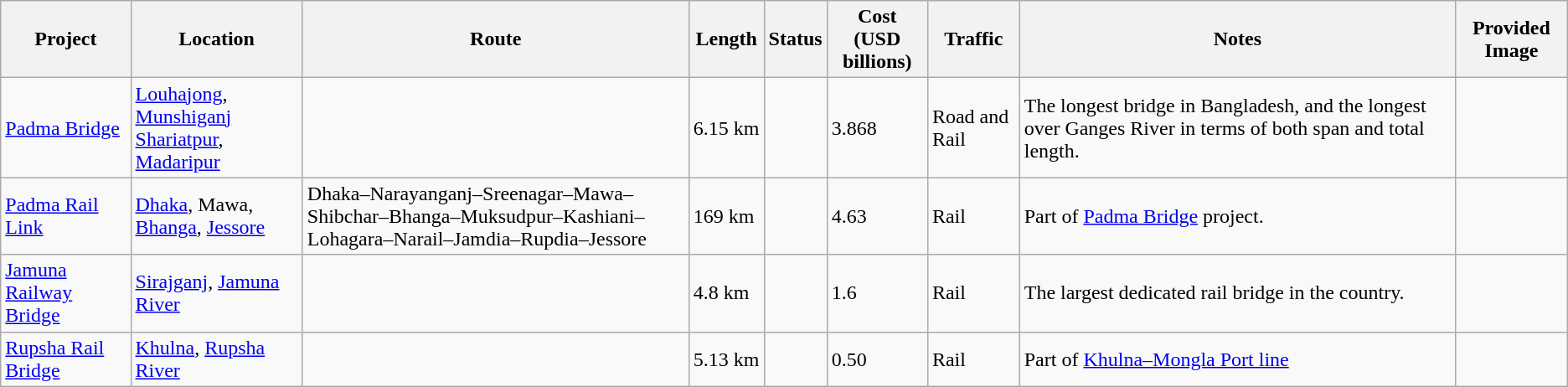<table class="wikitable sortable">
<tr>
<th>Project</th>
<th>Location</th>
<th width=300>Route</th>
<th>Length</th>
<th>Status</th>
<th>Cost<br>(USD billions)</th>
<th>Traffic</th>
<th class=unsortable>Notes</th>
<th class=unsortable>Provided Image</th>
</tr>
<tr>
<td><a href='#'>Padma Bridge</a></td>
<td><a href='#'>Louhajong</a>, <a href='#'>Munshiganj</a><br><a href='#'>Shariatpur</a>, <a href='#'>Madaripur</a></td>
<td></td>
<td>6.15 km</td>
<td></td>
<td>3.868</td>
<td>Road and Rail</td>
<td>The longest bridge in Bangladesh, and the longest over Ganges River in terms of both span and total length.</td>
<td></td>
</tr>
<tr>
<td><a href='#'>Padma Rail Link</a></td>
<td><a href='#'>Dhaka</a>, Mawa, <a href='#'>Bhanga</a>, <a href='#'>Jessore</a></td>
<td>Dhaka–Narayanganj–Sreenagar–Mawa–Shibchar–Bhanga–Muksudpur–Kashiani–Lohagara–Narail–Jamdia–Rupdia–Jessore</td>
<td>169 km</td>
<td></td>
<td>4.63</td>
<td>Rail</td>
<td>Part of <a href='#'>Padma Bridge</a> project.</td>
<td></td>
</tr>
<tr>
<td><a href='#'>Jamuna Railway Bridge</a></td>
<td><a href='#'>Sirajganj</a>, <a href='#'>Jamuna River</a></td>
<td></td>
<td>4.8 km</td>
<td></td>
<td>1.6</td>
<td>Rail</td>
<td>The largest dedicated rail bridge in the country.</td>
<td></td>
</tr>
<tr>
<td><a href='#'>Rupsha Rail Bridge</a></td>
<td><a href='#'>Khulna</a>, <a href='#'>Rupsha River</a></td>
<td></td>
<td>5.13 km</td>
<td></td>
<td>0.50</td>
<td>Rail</td>
<td>Part of <a href='#'>Khulna–Mongla Port line</a></td>
<td></td>
</tr>
</table>
